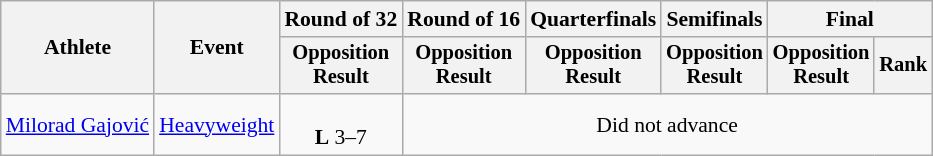<table class="wikitable" style="font-size:90%">
<tr>
<th rowspan="2">Athlete</th>
<th rowspan="2">Event</th>
<th>Round of 32</th>
<th>Round of 16</th>
<th>Quarterfinals</th>
<th>Semifinals</th>
<th colspan=2>Final</th>
</tr>
<tr style="font-size:95%">
<th>Opposition<br>Result</th>
<th>Opposition<br>Result</th>
<th>Opposition<br>Result</th>
<th>Opposition<br>Result</th>
<th>Opposition<br>Result</th>
<th>Rank</th>
</tr>
<tr align=center>
<td align=left><a href='#'>Milorad Gajović</a></td>
<td align=left><a href='#'>Heavyweight</a></td>
<td><br><strong>L</strong> 3–7</td>
<td colspan=5>Did not advance</td>
</tr>
</table>
